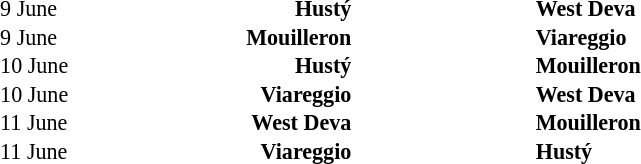<table>
<tr style="vertical-align:top">
<td style="min-width:44em;" width=50%><br></td>
<td style="min-width:36em;"><br><table width=100%  style="font-size:92%; font-weight:bold; white-space: nowrap" cellspacing=0>
<tr>
<td width=8% rowspan=7></td>
<td width=10% height=15></td>
<td width=3% rowspan=7></td>
<td width=28%></td>
<td width=3% rowspan=7></td>
<td width=15%></td>
<td width=3% rowspan=7></td>
<td width=28%></td>
<td width=2% rowspan=7></td>
</tr>
<tr>
<td style="font-weight:normal">9 June</td>
<td align=right>Hustý </td>
<td align=center></td>
<td align=left> West Deva</td>
</tr>
<tr>
<td style="font-weight:normal">9 June</td>
<td align=right>Mouilleron </td>
<td align=center></td>
<td align=left> Viareggio</td>
</tr>
<tr>
<td style="font-weight:normal">10 June</td>
<td align=right>Hustý </td>
<td align=center></td>
<td align=left> Mouilleron</td>
</tr>
<tr>
<td style="font-weight:normal">10 June</td>
<td align=right>Viareggio </td>
<td align=center></td>
<td align=left> West Deva</td>
</tr>
<tr>
<td style="font-weight:normal">11 June</td>
<td align=right>West Deva </td>
<td align=center></td>
<td align=left> Mouilleron</td>
</tr>
<tr>
<td style="font-weight:normal">11 June</td>
<td align=right>Viareggio </td>
<td align=center></td>
<td align=left> Hustý</td>
</tr>
</table>
</td>
</tr>
</table>
